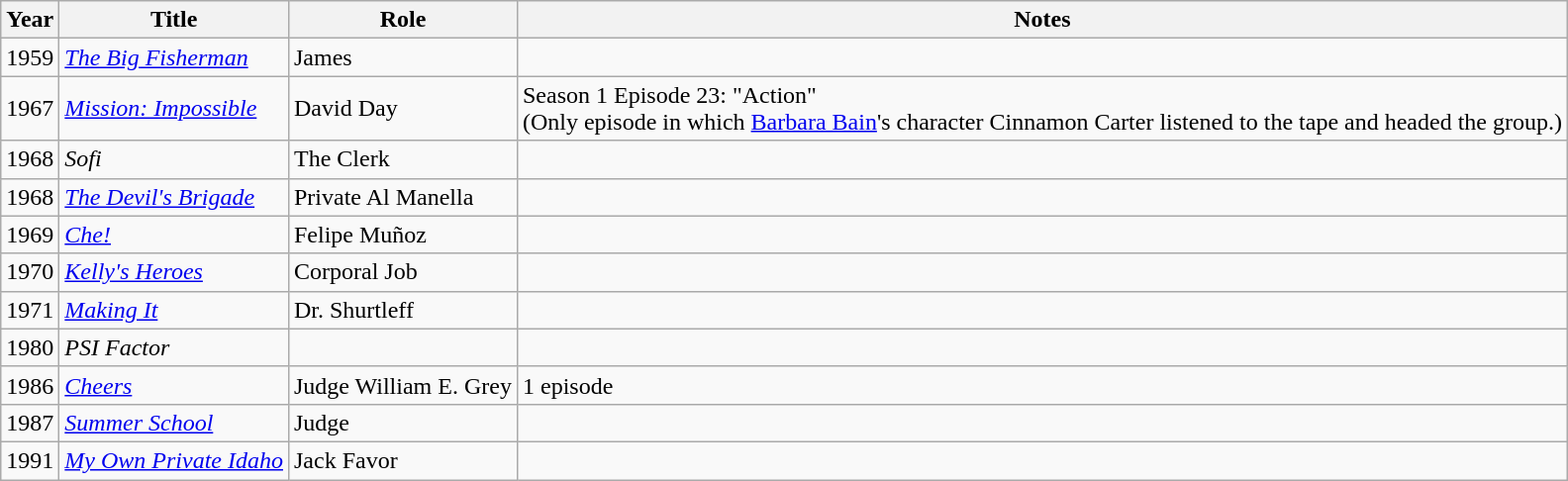<table class="wikitable">
<tr>
<th>Year</th>
<th>Title</th>
<th>Role</th>
<th>Notes</th>
</tr>
<tr>
<td>1959</td>
<td><em><a href='#'>The Big Fisherman</a></em></td>
<td>James</td>
<td></td>
</tr>
<tr>
<td>1967</td>
<td><em><a href='#'>Mission: Impossible</a></em></td>
<td>David Day</td>
<td>Season 1 Episode 23: "Action"<br>(Only episode in which <a href='#'>Barbara Bain</a>'s character Cinnamon Carter listened to the tape and headed the group.)</td>
</tr>
<tr>
<td>1968</td>
<td><em>Sofi</em></td>
<td>The Clerk</td>
<td></td>
</tr>
<tr>
<td>1968</td>
<td><em><a href='#'>The Devil's Brigade</a></em></td>
<td>Private Al Manella</td>
<td></td>
</tr>
<tr>
<td>1969</td>
<td><em><a href='#'>Che!</a></em></td>
<td>Felipe Muñoz</td>
<td></td>
</tr>
<tr>
<td>1970</td>
<td><em><a href='#'>Kelly's Heroes</a></em></td>
<td>Corporal Job</td>
<td></td>
</tr>
<tr>
<td>1971</td>
<td><em><a href='#'>Making It</a></em></td>
<td>Dr. Shurtleff</td>
<td></td>
</tr>
<tr>
<td>1980</td>
<td><em>PSI Factor</em></td>
<td></td>
<td></td>
</tr>
<tr>
<td>1986</td>
<td><em><a href='#'>Cheers</a></em></td>
<td>Judge William E. Grey</td>
<td>1 episode   </td>
</tr>
<tr>
<td>1987</td>
<td><em><a href='#'>Summer School</a></em></td>
<td>Judge</td>
<td></td>
</tr>
<tr>
<td>1991</td>
<td><em><a href='#'>My Own Private Idaho</a></em></td>
<td>Jack Favor</td>
<td></td>
</tr>
</table>
